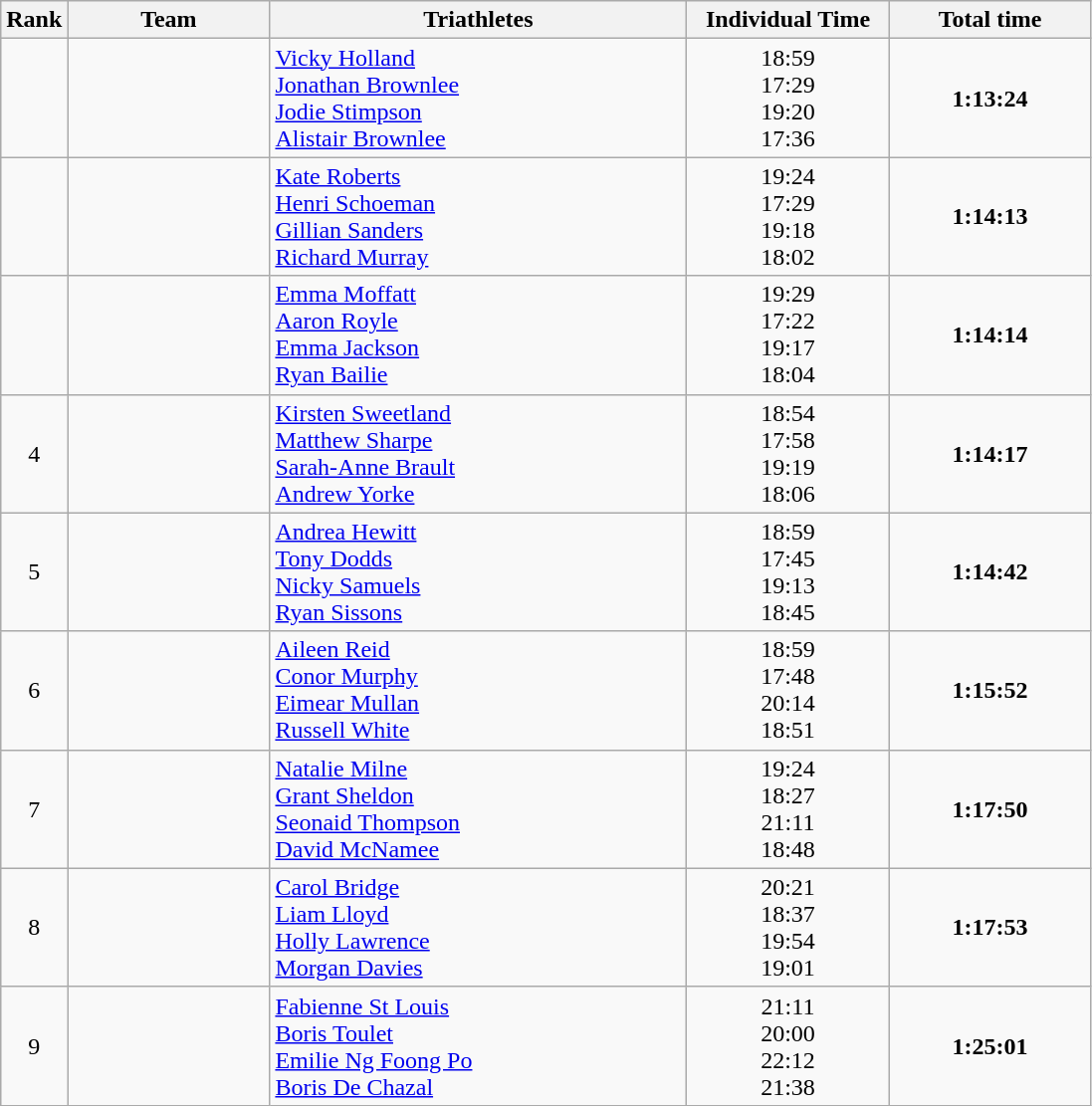<table class="wikitable" style="text-align:center">
<tr>
<th>Rank</th>
<th style="width:8em">Team</th>
<th style="width:17em">Triathletes</th>
<th style="width:8em">Individual Time</th>
<th style="width:8em">Total time</th>
</tr>
<tr>
<td></td>
<td></td>
<td align=left><a href='#'>Vicky Holland</a><br><a href='#'>Jonathan Brownlee</a><br><a href='#'>Jodie Stimpson</a><br><a href='#'>Alistair Brownlee</a></td>
<td>18:59<br>17:29<br>19:20<br>17:36</td>
<td><strong>1:13:24</strong></td>
</tr>
<tr>
<td></td>
<td></td>
<td align=left><a href='#'>Kate Roberts</a><br><a href='#'>Henri Schoeman</a><br><a href='#'>Gillian Sanders</a><br><a href='#'>Richard Murray</a></td>
<td>19:24<br>17:29<br>19:18<br>18:02</td>
<td><strong>1:14:13</strong></td>
</tr>
<tr>
<td></td>
<td></td>
<td align=left><a href='#'>Emma Moffatt</a><br><a href='#'>Aaron Royle</a><br><a href='#'>Emma Jackson</a><br><a href='#'>Ryan Bailie</a></td>
<td>19:29<br>17:22<br>19:17<br>18:04</td>
<td><strong>1:14:14</strong></td>
</tr>
<tr>
<td>4</td>
<td></td>
<td align=left><a href='#'>Kirsten Sweetland</a><br><a href='#'>Matthew Sharpe</a><br><a href='#'>Sarah-Anne Brault</a><br><a href='#'>Andrew Yorke</a></td>
<td>18:54<br>17:58<br>19:19<br>18:06</td>
<td><strong>1:14:17</strong></td>
</tr>
<tr>
<td>5</td>
<td></td>
<td align=left><a href='#'>Andrea Hewitt</a><br><a href='#'>Tony Dodds</a><br><a href='#'>Nicky Samuels</a><br><a href='#'>Ryan Sissons</a></td>
<td>18:59<br>17:45<br>19:13<br>18:45</td>
<td><strong>1:14:42</strong></td>
</tr>
<tr>
<td>6</td>
<td></td>
<td align=left><a href='#'>Aileen Reid</a><br><a href='#'>Conor Murphy</a><br><a href='#'>Eimear Mullan</a><br><a href='#'>Russell White</a></td>
<td>18:59<br>17:48<br>20:14<br>18:51</td>
<td><strong>1:15:52</strong></td>
</tr>
<tr>
<td>7</td>
<td></td>
<td align=left><a href='#'>Natalie Milne</a><br><a href='#'>Grant Sheldon</a><br><a href='#'>Seonaid Thompson</a><br><a href='#'>David McNamee</a></td>
<td>19:24<br>18:27<br>21:11<br>18:48</td>
<td><strong>1:17:50</strong></td>
</tr>
<tr>
<td>8</td>
<td></td>
<td align=left><a href='#'>Carol Bridge</a><br><a href='#'>Liam Lloyd</a><br><a href='#'>Holly Lawrence</a><br><a href='#'>Morgan Davies</a></td>
<td>20:21<br>18:37<br>19:54<br>19:01</td>
<td><strong>1:17:53</strong></td>
</tr>
<tr>
<td>9</td>
<td></td>
<td align=left><a href='#'>Fabienne St Louis</a><br><a href='#'>Boris Toulet</a><br><a href='#'>Emilie Ng Foong Po</a><br><a href='#'>Boris De Chazal</a></td>
<td>21:11<br>20:00<br>22:12<br>21:38</td>
<td><strong>1:25:01</strong></td>
</tr>
</table>
